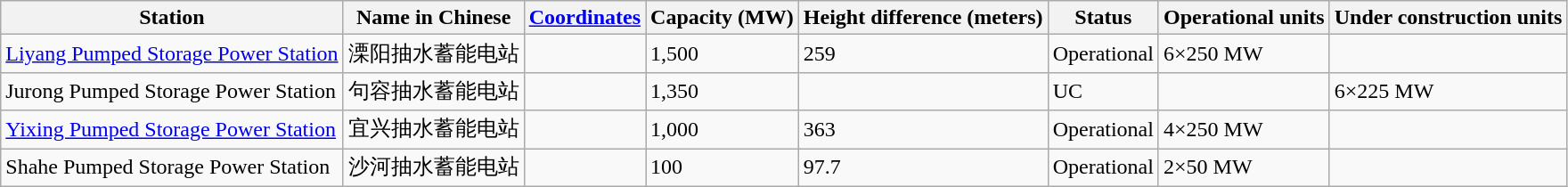<table class="wikitable sortable">
<tr>
<th>Station</th>
<th>Name in Chinese</th>
<th><a href='#'>Coordinates</a></th>
<th>Capacity (MW)</th>
<th>Height difference (meters)</th>
<th>Status</th>
<th>Operational units</th>
<th>Under construction units</th>
</tr>
<tr>
<td><a href='#'>Liyang Pumped Storage Power Station</a></td>
<td>溧阳抽水蓄能电站</td>
<td></td>
<td>1,500</td>
<td>259</td>
<td>Operational</td>
<td>6×250 MW</td>
<td></td>
</tr>
<tr>
<td>Jurong Pumped Storage Power Station</td>
<td>句容抽水蓄能电站</td>
<td></td>
<td>1,350</td>
<td></td>
<td>UC</td>
<td></td>
<td>6×225 MW</td>
</tr>
<tr>
<td><a href='#'>Yixing Pumped Storage Power Station</a></td>
<td>宜兴抽水蓄能电站</td>
<td></td>
<td>1,000</td>
<td>363</td>
<td>Operational</td>
<td>4×250 MW</td>
<td></td>
</tr>
<tr>
<td>Shahe Pumped Storage Power Station</td>
<td>沙河抽水蓄能电站</td>
<td></td>
<td>100</td>
<td>97.7</td>
<td>Operational</td>
<td>2×50 MW</td>
<td></td>
</tr>
</table>
